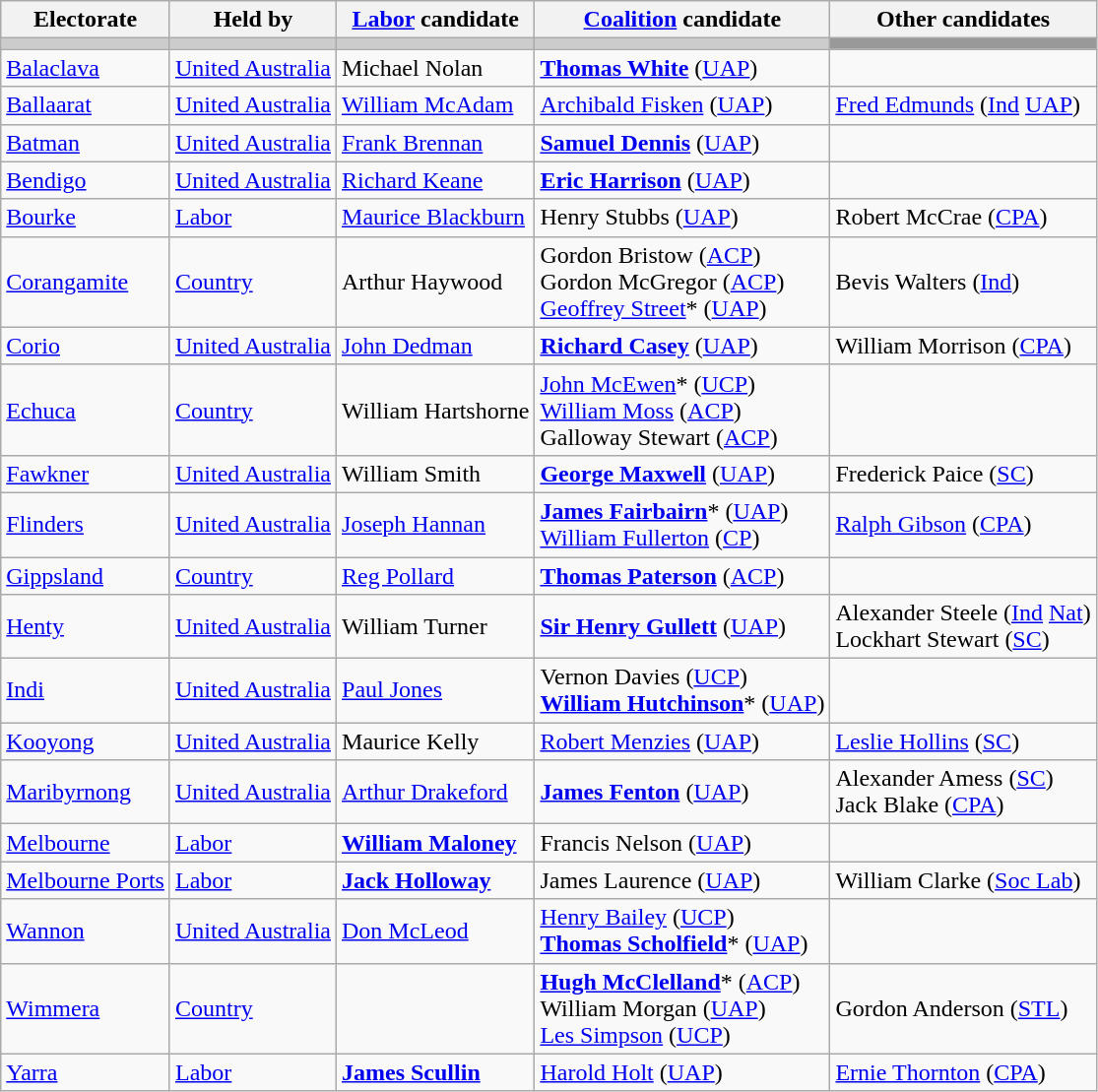<table class="wikitable">
<tr>
<th>Electorate</th>
<th>Held by</th>
<th><a href='#'>Labor</a> candidate</th>
<th><a href='#'>Coalition</a> candidate</th>
<th>Other candidates</th>
</tr>
<tr bgcolor="#cccccc">
<td></td>
<td></td>
<td></td>
<td></td>
<td bgcolor="#999999"></td>
</tr>
<tr>
<td><a href='#'>Balaclava</a></td>
<td><a href='#'>United Australia</a></td>
<td>Michael Nolan</td>
<td><strong><a href='#'>Thomas White</a></strong> (<a href='#'>UAP</a>)</td>
<td></td>
</tr>
<tr>
<td><a href='#'>Ballaarat</a></td>
<td><a href='#'>United Australia</a></td>
<td><a href='#'>William McAdam</a></td>
<td><a href='#'>Archibald Fisken</a> (<a href='#'>UAP</a>)</td>
<td><a href='#'>Fred Edmunds</a> (<a href='#'>Ind</a> <a href='#'>UAP</a>)</td>
</tr>
<tr>
<td><a href='#'>Batman</a></td>
<td><a href='#'>United Australia</a></td>
<td><a href='#'>Frank Brennan</a></td>
<td><strong><a href='#'>Samuel Dennis</a></strong> (<a href='#'>UAP</a>)</td>
<td></td>
</tr>
<tr>
<td><a href='#'>Bendigo</a></td>
<td><a href='#'>United Australia</a></td>
<td><a href='#'>Richard Keane</a></td>
<td><strong><a href='#'>Eric Harrison</a></strong> (<a href='#'>UAP</a>)</td>
<td></td>
</tr>
<tr>
<td><a href='#'>Bourke</a></td>
<td><a href='#'>Labor</a></td>
<td><a href='#'>Maurice Blackburn</a></td>
<td>Henry Stubbs (<a href='#'>UAP</a>)</td>
<td>Robert McCrae (<a href='#'>CPA</a>)</td>
</tr>
<tr>
<td><a href='#'>Corangamite</a></td>
<td><a href='#'>Country</a></td>
<td>Arthur Haywood</td>
<td>Gordon Bristow (<a href='#'>ACP</a>)<br>Gordon McGregor (<a href='#'>ACP</a>)<br><a href='#'>Geoffrey Street</a>* (<a href='#'>UAP</a>)</td>
<td>Bevis Walters (<a href='#'>Ind</a>)</td>
</tr>
<tr>
<td><a href='#'>Corio</a></td>
<td><a href='#'>United Australia</a></td>
<td><a href='#'>John Dedman</a></td>
<td><strong><a href='#'>Richard Casey</a></strong> (<a href='#'>UAP</a>)</td>
<td>William Morrison (<a href='#'>CPA</a>)</td>
</tr>
<tr>
<td><a href='#'>Echuca</a></td>
<td><a href='#'>Country</a></td>
<td>William Hartshorne</td>
<td><a href='#'>John McEwen</a>* (<a href='#'>UCP</a>)<br><a href='#'>William Moss</a> (<a href='#'>ACP</a>)<br>Galloway Stewart (<a href='#'>ACP</a>)</td>
<td></td>
</tr>
<tr>
<td><a href='#'>Fawkner</a></td>
<td><a href='#'>United Australia</a></td>
<td>William Smith</td>
<td><strong><a href='#'>George Maxwell</a></strong> (<a href='#'>UAP</a>)</td>
<td>Frederick Paice (<a href='#'>SC</a>)</td>
</tr>
<tr>
<td><a href='#'>Flinders</a></td>
<td><a href='#'>United Australia</a></td>
<td><a href='#'>Joseph Hannan</a></td>
<td><strong><a href='#'>James Fairbairn</a></strong>* (<a href='#'>UAP</a>)<br><a href='#'>William Fullerton</a> (<a href='#'>CP</a>)</td>
<td><a href='#'>Ralph Gibson</a> (<a href='#'>CPA</a>)</td>
</tr>
<tr>
<td><a href='#'>Gippsland</a></td>
<td><a href='#'>Country</a></td>
<td><a href='#'>Reg Pollard</a></td>
<td><strong><a href='#'>Thomas Paterson</a></strong> (<a href='#'>ACP</a>)</td>
<td></td>
</tr>
<tr>
<td><a href='#'>Henty</a></td>
<td><a href='#'>United Australia</a></td>
<td>William Turner</td>
<td><strong><a href='#'>Sir Henry Gullett</a></strong> (<a href='#'>UAP</a>)</td>
<td>Alexander Steele (<a href='#'>Ind</a> <a href='#'>Nat</a>)<br>Lockhart Stewart (<a href='#'>SC</a>)</td>
</tr>
<tr>
<td><a href='#'>Indi</a></td>
<td><a href='#'>United Australia</a></td>
<td><a href='#'>Paul Jones</a></td>
<td>Vernon Davies (<a href='#'>UCP</a>)<br><strong><a href='#'>William Hutchinson</a></strong>* (<a href='#'>UAP</a>)</td>
<td></td>
</tr>
<tr>
<td><a href='#'>Kooyong</a></td>
<td><a href='#'>United Australia</a></td>
<td>Maurice Kelly</td>
<td><a href='#'>Robert Menzies</a> (<a href='#'>UAP</a>)</td>
<td><a href='#'>Leslie Hollins</a> (<a href='#'>SC</a>)</td>
</tr>
<tr>
<td><a href='#'>Maribyrnong</a></td>
<td><a href='#'>United Australia</a></td>
<td><a href='#'>Arthur Drakeford</a></td>
<td><strong><a href='#'>James Fenton</a></strong> (<a href='#'>UAP</a>)</td>
<td>Alexander Amess (<a href='#'>SC</a>)<br>Jack Blake (<a href='#'>CPA</a>)</td>
</tr>
<tr>
<td><a href='#'>Melbourne</a></td>
<td><a href='#'>Labor</a></td>
<td><strong><a href='#'>William Maloney</a></strong></td>
<td>Francis Nelson (<a href='#'>UAP</a>)</td>
<td></td>
</tr>
<tr>
<td><a href='#'>Melbourne Ports</a></td>
<td><a href='#'>Labor</a></td>
<td><strong><a href='#'>Jack Holloway</a></strong></td>
<td>James Laurence (<a href='#'>UAP</a>)</td>
<td>William Clarke (<a href='#'>Soc Lab</a>)</td>
</tr>
<tr>
<td><a href='#'>Wannon</a></td>
<td><a href='#'>United Australia</a></td>
<td><a href='#'>Don McLeod</a></td>
<td><a href='#'>Henry Bailey</a> (<a href='#'>UCP</a>)<br><strong><a href='#'>Thomas Scholfield</a></strong>* (<a href='#'>UAP</a>)</td>
<td></td>
</tr>
<tr>
<td><a href='#'>Wimmera</a></td>
<td><a href='#'>Country</a></td>
<td></td>
<td><strong><a href='#'>Hugh McClelland</a></strong>* (<a href='#'>ACP</a>)<br>William Morgan (<a href='#'>UAP</a>)<br><a href='#'>Les Simpson</a> (<a href='#'>UCP</a>)</td>
<td>Gordon Anderson (<a href='#'>STL</a>)</td>
</tr>
<tr>
<td><a href='#'>Yarra</a></td>
<td><a href='#'>Labor</a></td>
<td><strong><a href='#'>James Scullin</a></strong></td>
<td><a href='#'>Harold Holt</a> (<a href='#'>UAP</a>)</td>
<td><a href='#'>Ernie Thornton</a> (<a href='#'>CPA</a>)</td>
</tr>
</table>
